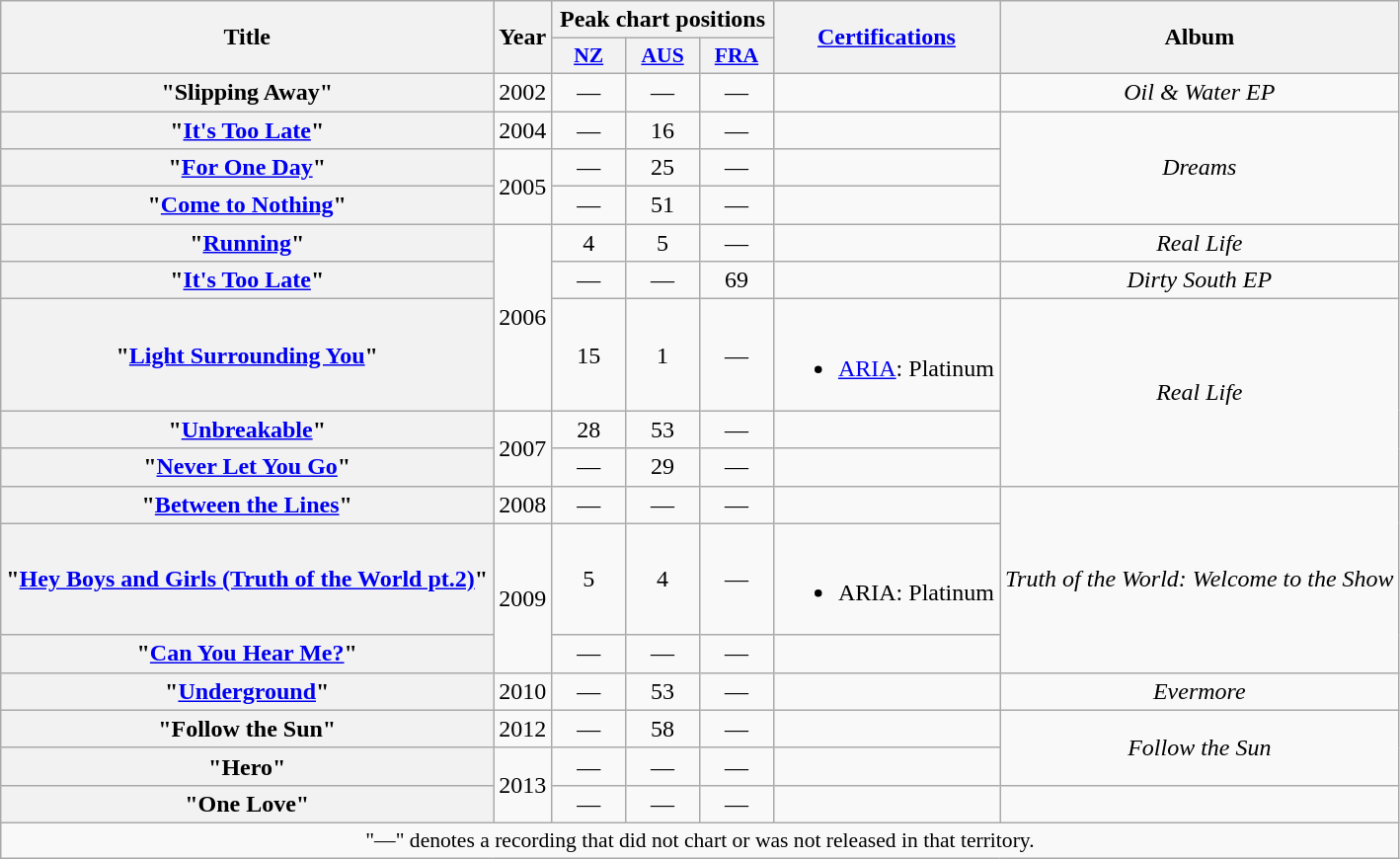<table class="wikitable plainrowheaders" style="text-align:center;">
<tr>
<th scope="col" rowspan="2">Title</th>
<th scope="col" rowspan="2">Year</th>
<th scope="col" colspan="3">Peak chart positions</th>
<th scope="col" rowspan="2"><a href='#'>Certifications</a></th>
<th scope="col" rowspan="2">Album</th>
</tr>
<tr>
<th scope="col" style="width:3em;font-size:90%;"><a href='#'>NZ</a><br></th>
<th scope="col" style="width:3em;font-size:90%;"><a href='#'>AUS</a><br></th>
<th scope="col" style="width:3em;font-size:90%;"><a href='#'>FRA</a><br></th>
</tr>
<tr>
<th scope="row">"Slipping Away"</th>
<td>2002</td>
<td>—</td>
<td>—</td>
<td>—</td>
<td></td>
<td><em>Oil & Water EP</em></td>
</tr>
<tr>
<th scope="row">"<a href='#'>It's Too Late</a>"</th>
<td>2004</td>
<td>—</td>
<td>16</td>
<td>—</td>
<td></td>
<td rowspan="3"><em>Dreams</em></td>
</tr>
<tr>
<th scope="row">"<a href='#'>For One Day</a>"</th>
<td rowspan="2">2005</td>
<td>—</td>
<td>25</td>
<td>—</td>
<td></td>
</tr>
<tr>
<th scope="row">"<a href='#'>Come to Nothing</a>"</th>
<td>—</td>
<td>51</td>
<td>—</td>
<td></td>
</tr>
<tr>
<th scope="row">"<a href='#'>Running</a>"</th>
<td rowspan="3">2006</td>
<td>4</td>
<td>5</td>
<td>—</td>
<td></td>
<td><em>Real Life</em></td>
</tr>
<tr>
<th scope="row">"<a href='#'>It's Too Late</a>"<br></th>
<td>—</td>
<td>—</td>
<td>69</td>
<td></td>
<td><em>Dirty South EP</em></td>
</tr>
<tr>
<th scope="row">"<a href='#'>Light Surrounding You</a>"</th>
<td>15</td>
<td>1</td>
<td>—</td>
<td><br><ul><li><a href='#'>ARIA</a>: Platinum</li></ul></td>
<td rowspan="3"><em>Real Life</em></td>
</tr>
<tr>
<th scope="row">"<a href='#'>Unbreakable</a>"</th>
<td rowspan="2">2007</td>
<td>28</td>
<td>53</td>
<td>—</td>
<td></td>
</tr>
<tr>
<th scope="row">"<a href='#'>Never Let You Go</a>"</th>
<td>—</td>
<td>29</td>
<td>—</td>
<td></td>
</tr>
<tr>
<th scope="row">"<a href='#'>Between the Lines</a>"</th>
<td>2008</td>
<td>—</td>
<td>—</td>
<td>—</td>
<td></td>
<td rowspan="3"><em>Truth of the World: Welcome to the Show</em></td>
</tr>
<tr>
<th scope="row">"<a href='#'>Hey Boys and Girls (Truth of the World pt.2)</a>"</th>
<td rowspan="2">2009</td>
<td>5</td>
<td>4</td>
<td>—</td>
<td><br><ul><li>ARIA: Platinum</li></ul></td>
</tr>
<tr>
<th scope="row">"<a href='#'>Can You Hear Me?</a>"</th>
<td>—</td>
<td>—</td>
<td>—</td>
<td></td>
</tr>
<tr>
<th scope="row">"<a href='#'>Underground</a>"</th>
<td>2010</td>
<td>—</td>
<td>53</td>
<td>—</td>
<td></td>
<td><em>Evermore</em></td>
</tr>
<tr>
<th scope="row">"Follow the Sun"</th>
<td>2012</td>
<td>—</td>
<td>58</td>
<td>—</td>
<td></td>
<td rowspan="2"><em>Follow the Sun</em></td>
</tr>
<tr>
<th scope="row">"Hero"</th>
<td rowspan="2">2013</td>
<td>—</td>
<td>—</td>
<td>—</td>
<td></td>
</tr>
<tr>
<th scope="row">"One Love"</th>
<td>—</td>
<td>—</td>
<td>—</td>
<td></td>
<td></td>
</tr>
<tr>
<td colspan="7" style="font-size:90%">"—" denotes a recording that did not chart or was not released in that territory.</td>
</tr>
</table>
